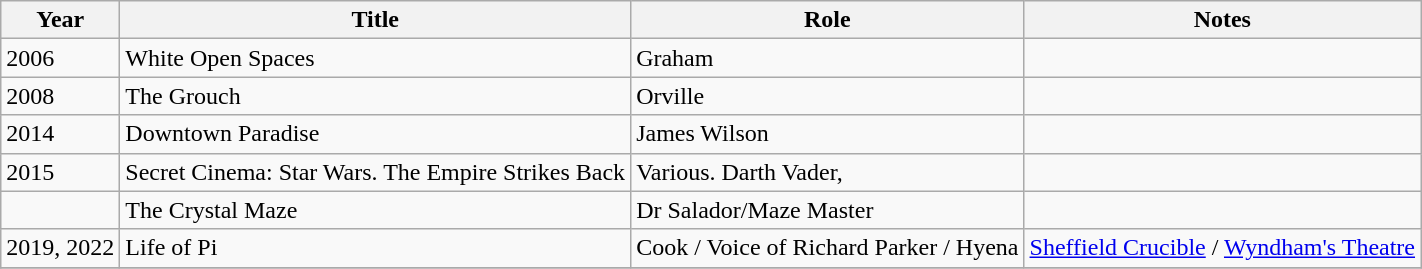<table class="wikitable">
<tr>
<th>Year</th>
<th>Title</th>
<th>Role</th>
<th>Notes</th>
</tr>
<tr>
<td>2006</td>
<td>White Open Spaces</td>
<td>Graham</td>
<td></td>
</tr>
<tr>
<td>2008</td>
<td>The Grouch</td>
<td>Orville</td>
<td></td>
</tr>
<tr>
<td>2014</td>
<td>Downtown Paradise</td>
<td>James Wilson</td>
<td></td>
</tr>
<tr>
<td>2015</td>
<td>Secret Cinema: Star Wars. The Empire Strikes Back</td>
<td>Various. Darth Vader,</td>
<td></td>
</tr>
<tr>
<td></td>
<td>The Crystal Maze</td>
<td>Dr Salador/Maze Master</td>
<td></td>
</tr>
<tr>
<td>2019, 2022</td>
<td>Life of Pi</td>
<td>Cook / Voice of Richard Parker / Hyena</td>
<td><a href='#'>Sheffield Crucible</a> / <a href='#'>Wyndham's Theatre</a></td>
</tr>
<tr>
</tr>
</table>
